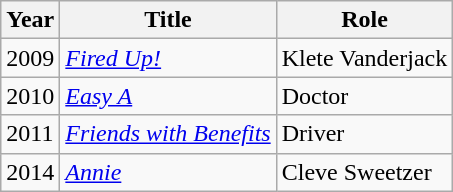<table class="wikitable">
<tr>
<th>Year</th>
<th>Title</th>
<th>Role</th>
</tr>
<tr>
<td>2009</td>
<td><em><a href='#'>Fired Up!</a></em></td>
<td>Klete Vanderjack</td>
</tr>
<tr>
<td>2010</td>
<td><em><a href='#'>Easy A</a></em></td>
<td>Doctor</td>
</tr>
<tr>
<td>2011</td>
<td><em><a href='#'>Friends with Benefits</a></em></td>
<td>Driver</td>
</tr>
<tr>
<td>2014</td>
<td><em><a href='#'>Annie</a></em></td>
<td>Cleve Sweetzer</td>
</tr>
</table>
